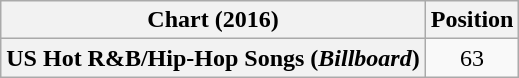<table class="wikitable plainrowheaders" style="text-align:center">
<tr>
<th scope="col">Chart (2016)</th>
<th scope="col">Position</th>
</tr>
<tr>
<th scope="row">US Hot R&B/Hip-Hop Songs (<em>Billboard</em>)</th>
<td>63</td>
</tr>
</table>
